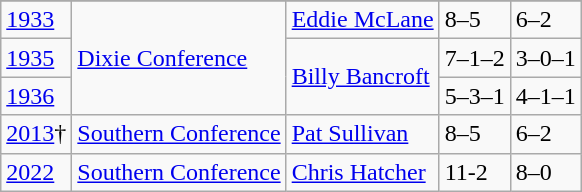<table class="wikitable">
<tr>
</tr>
<tr>
<td><a href='#'>1933</a></td>
<td rowspan="3"><a href='#'>Dixie Conference</a></td>
<td><a href='#'>Eddie McLane</a></td>
<td>8–5</td>
<td>6–2</td>
</tr>
<tr>
<td><a href='#'>1935</a></td>
<td rowspan="2"><a href='#'>Billy Bancroft</a></td>
<td>7–1–2</td>
<td>3–0–1</td>
</tr>
<tr>
<td><a href='#'>1936</a></td>
<td>5–3–1</td>
<td>4–1–1</td>
</tr>
<tr>
<td><a href='#'>2013</a>†</td>
<td><a href='#'>Southern Conference</a></td>
<td><a href='#'>Pat Sullivan</a></td>
<td>8–5</td>
<td>6–2</td>
</tr>
<tr>
<td><a href='#'>2022</a></td>
<td><a href='#'>Southern Conference</a></td>
<td><a href='#'>Chris Hatcher</a></td>
<td>11-2</td>
<td>8–0</td>
</tr>
</table>
